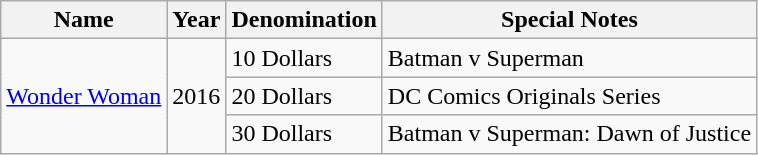<table class="wikitable">
<tr>
<th>Name</th>
<th>Year</th>
<th>Denomination</th>
<th>Special Notes</th>
</tr>
<tr>
<td rowspan=3><a href='#'>Wonder Woman</a></td>
<td rowspan=3>2016</td>
<td>10 Dollars</td>
<td>Batman v Superman</td>
</tr>
<tr>
<td>20 Dollars</td>
<td>DC Comics Originals Series</td>
</tr>
<tr>
<td>30 Dollars</td>
<td>Batman v Superman: Dawn of Justice</td>
</tr>
</table>
